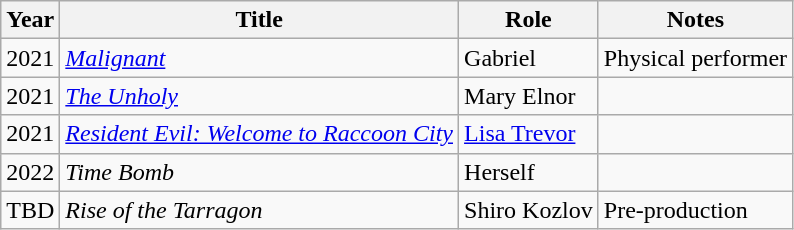<table class="wikitable sortable">
<tr>
<th scope="col">Year</th>
<th scope="col">Title</th>
<th scope="col">Role</th>
<th scope="col" class="unsortable">Notes</th>
</tr>
<tr>
<td>2021</td>
<td><em><a href='#'>Malignant</a></em></td>
<td>Gabriel</td>
<td>Physical performer</td>
</tr>
<tr>
<td>2021</td>
<td><em><a href='#'>The Unholy</a></em></td>
<td>Mary Elnor</td>
<td></td>
</tr>
<tr>
<td>2021</td>
<td><em><a href='#'>Resident Evil: Welcome to Raccoon City</a></em></td>
<td><a href='#'>Lisa Trevor</a></td>
<td></td>
</tr>
<tr>
<td>2022</td>
<td><em>Time Bomb</em></td>
<td>Herself</td>
<td></td>
</tr>
<tr>
<td>TBD</td>
<td><em>Rise of the Tarragon</em></td>
<td>Shiro Kozlov</td>
<td>Pre-production</td>
</tr>
</table>
